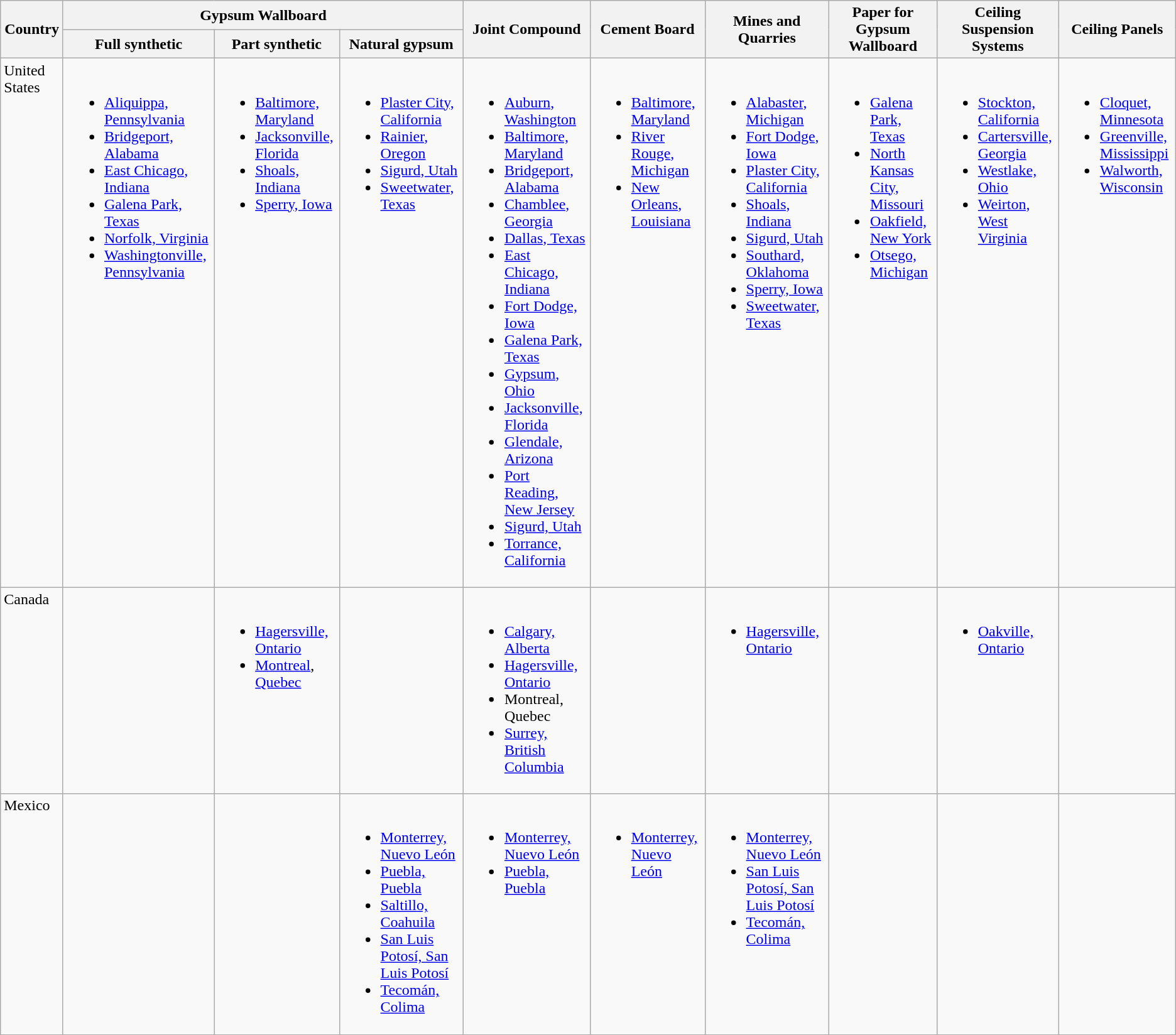<table class="wikitable">
<tr>
<th rowspan="2">Country</th>
<th colspan="3">Gypsum Wallboard</th>
<th rowspan="2">Joint Compound</th>
<th rowspan="2">Cement Board</th>
<th rowspan="2">Mines and Quarries</th>
<th rowspan="2">Paper for Gypsum Wallboard</th>
<th rowspan="2">Ceiling Suspension Systems</th>
<th rowspan="2">Ceiling Panels</th>
</tr>
<tr>
<th>Full synthetic</th>
<th>Part synthetic</th>
<th>Natural gypsum</th>
</tr>
<tr valign="top">
<td>United States</td>
<td><br><ul><li><a href='#'>Aliquippa, Pennsylvania</a></li><li><a href='#'>Bridgeport, Alabama</a></li><li><a href='#'>East Chicago, Indiana</a></li><li><a href='#'>Galena Park, Texas</a></li><li><a href='#'>Norfolk, Virginia</a></li><li><a href='#'>Washingtonville, Pennsylvania</a></li></ul></td>
<td><br><ul><li><a href='#'>Baltimore, Maryland</a></li><li><a href='#'>Jacksonville, Florida</a></li><li><a href='#'>Shoals, Indiana</a></li><li><a href='#'>Sperry, Iowa</a></li></ul></td>
<td><br><ul><li><a href='#'>Plaster City, California</a></li><li><a href='#'>Rainier, Oregon</a></li><li><a href='#'>Sigurd, Utah</a></li><li><a href='#'>Sweetwater, Texas</a></li></ul></td>
<td><br><ul><li><a href='#'>Auburn, Washington</a></li><li><a href='#'>Baltimore, Maryland</a></li><li><a href='#'>Bridgeport, Alabama</a></li><li><a href='#'>Chamblee, Georgia</a></li><li><a href='#'>Dallas, Texas</a></li><li><a href='#'>East Chicago, Indiana</a></li><li><a href='#'>Fort Dodge, Iowa</a></li><li><a href='#'>Galena Park, Texas</a></li><li><a href='#'>Gypsum, Ohio</a></li><li><a href='#'>Jacksonville, Florida</a></li><li><a href='#'>Glendale, Arizona</a></li><li><a href='#'>Port Reading, New Jersey</a></li><li><a href='#'>Sigurd, Utah</a></li><li><a href='#'>Torrance, California</a></li></ul></td>
<td><br><ul><li><a href='#'>Baltimore, Maryland</a></li><li><a href='#'>River Rouge, Michigan</a></li><li><a href='#'>New Orleans, Louisiana</a></li></ul></td>
<td><br><ul><li><a href='#'>Alabaster, Michigan</a></li><li><a href='#'>Fort Dodge, Iowa</a></li><li><a href='#'>Plaster City, California</a></li><li><a href='#'>Shoals, Indiana</a></li><li><a href='#'>Sigurd, Utah</a></li><li><a href='#'>Southard, Oklahoma</a></li><li><a href='#'>Sperry, Iowa</a></li><li><a href='#'>Sweetwater, Texas</a></li></ul></td>
<td><br><ul><li><a href='#'>Galena Park, Texas</a></li><li><a href='#'>North Kansas City, Missouri</a></li><li><a href='#'>Oakfield, New York</a></li><li><a href='#'>Otsego, Michigan</a></li></ul></td>
<td><br><ul><li><a href='#'>Stockton, California</a></li><li><a href='#'>Cartersville, Georgia</a></li><li><a href='#'>Westlake, Ohio</a></li><li><a href='#'>Weirton, West Virginia</a></li></ul></td>
<td><br><ul><li><a href='#'>Cloquet, Minnesota</a></li><li><a href='#'>Greenville, Mississippi</a></li><li><a href='#'>Walworth, Wisconsin</a></li></ul></td>
</tr>
<tr valign="top">
<td>Canada</td>
<td></td>
<td><br><ul><li><a href='#'>Hagersville, Ontario</a></li><li><a href='#'>Montreal</a>, <a href='#'>Quebec</a></li></ul></td>
<td></td>
<td><br><ul><li><a href='#'>Calgary, Alberta</a></li><li><a href='#'>Hagersville, Ontario</a></li><li>Montreal, Quebec</li><li><a href='#'>Surrey, British Columbia</a></li></ul></td>
<td></td>
<td><br><ul><li><a href='#'>Hagersville, Ontario</a></li></ul></td>
<td></td>
<td><br><ul><li><a href='#'>Oakville, Ontario</a></li></ul></td>
<td></td>
</tr>
<tr valign="top">
<td>Mexico</td>
<td></td>
<td></td>
<td><br><ul><li><a href='#'>Monterrey, Nuevo León</a></li><li><a href='#'>Puebla, Puebla</a></li><li><a href='#'>Saltillo, Coahuila</a></li><li><a href='#'>San Luis Potosí, San Luis Potosí</a></li><li><a href='#'>Tecomán, Colima</a></li></ul></td>
<td><br><ul><li><a href='#'>Monterrey, Nuevo León</a></li><li><a href='#'>Puebla, Puebla</a></li></ul></td>
<td><br><ul><li><a href='#'>Monterrey, Nuevo León</a></li></ul></td>
<td><br><ul><li><a href='#'>Monterrey, Nuevo León</a></li><li><a href='#'>San Luis Potosí, San Luis Potosí</a></li><li><a href='#'>Tecomán, Colima</a></li></ul></td>
<td></td>
<td></td>
<td></td>
</tr>
</table>
